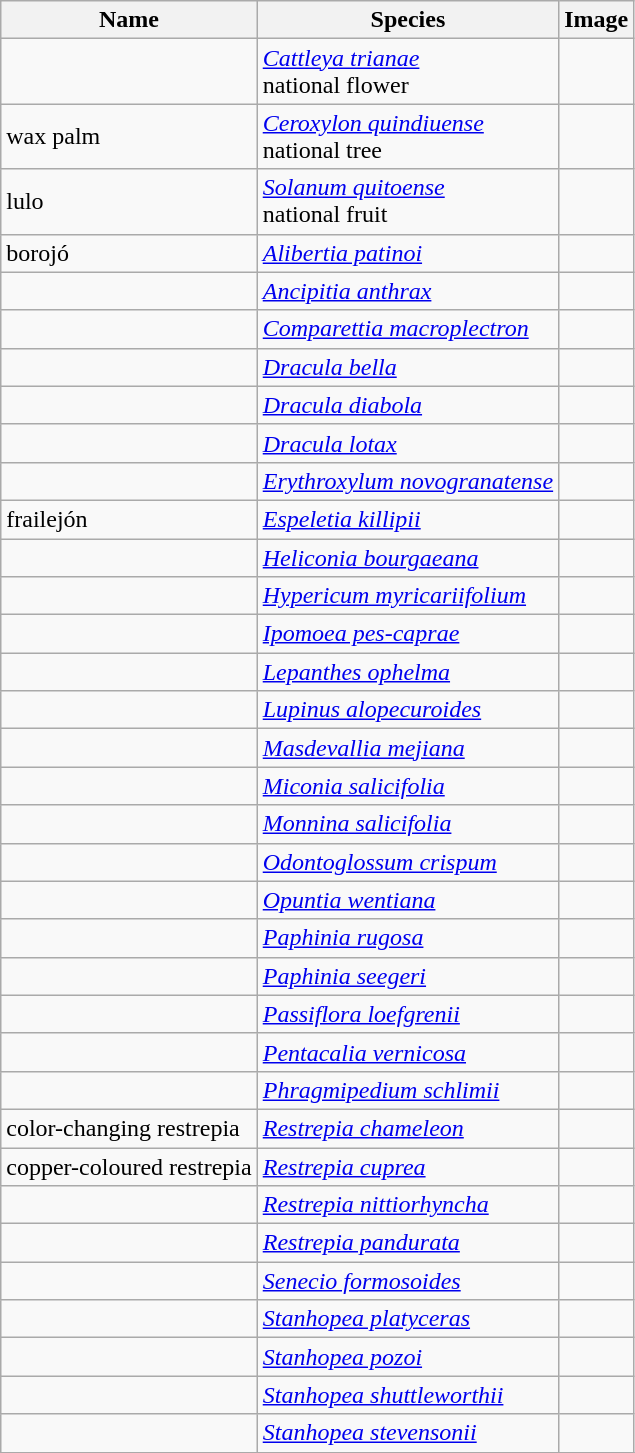<table class="wikitable sortable mw-collapsible mw-collapsed">
<tr>
<th>Name</th>
<th>Species</th>
<th>Image</th>
</tr>
<tr>
<td></td>
<td><em><a href='#'>Cattleya trianae</a></em><br>national flower</td>
<td></td>
</tr>
<tr>
<td>wax palm</td>
<td><em><a href='#'>Ceroxylon quindiuense</a></em><br>national tree</td>
<td></td>
</tr>
<tr>
<td>lulo</td>
<td><em><a href='#'>Solanum quitoense</a></em><br>national fruit</td>
<td></td>
</tr>
<tr>
<td>borojó</td>
<td><em><a href='#'>Alibertia patinoi</a></em></td>
<td></td>
</tr>
<tr>
<td></td>
<td><em><a href='#'>Ancipitia anthrax</a></em></td>
<td></td>
</tr>
<tr>
<td></td>
<td><em><a href='#'>Comparettia macroplectron</a></em></td>
<td></td>
</tr>
<tr>
<td></td>
<td><em><a href='#'>Dracula bella</a></em></td>
<td></td>
</tr>
<tr>
<td></td>
<td><em><a href='#'>Dracula diabola</a></em></td>
<td></td>
</tr>
<tr>
<td></td>
<td><em><a href='#'>Dracula lotax</a></em></td>
<td></td>
</tr>
<tr>
<td></td>
<td><em><a href='#'>Erythroxylum novogranatense</a></em></td>
<td></td>
</tr>
<tr>
<td>frailejón</td>
<td><em><a href='#'>Espeletia killipii</a></em></td>
<td></td>
</tr>
<tr>
<td></td>
<td><em><a href='#'>Heliconia bourgaeana</a></em></td>
<td></td>
</tr>
<tr>
<td></td>
<td><em><a href='#'>Hypericum myricariifolium</a></em></td>
<td></td>
</tr>
<tr>
<td></td>
<td><em><a href='#'>Ipomoea pes-caprae</a></em></td>
<td></td>
</tr>
<tr>
<td></td>
<td><em><a href='#'>Lepanthes ophelma</a></em></td>
<td></td>
</tr>
<tr>
<td></td>
<td><em><a href='#'>Lupinus alopecuroides</a></em></td>
<td></td>
</tr>
<tr>
<td></td>
<td><em><a href='#'>Masdevallia mejiana</a></em></td>
<td></td>
</tr>
<tr>
<td></td>
<td><em><a href='#'>Miconia salicifolia</a></em></td>
<td></td>
</tr>
<tr>
<td></td>
<td><em><a href='#'>Monnina salicifolia</a></em></td>
<td></td>
</tr>
<tr>
<td></td>
<td><em><a href='#'>Odontoglossum crispum</a></em></td>
<td></td>
</tr>
<tr>
<td></td>
<td><em><a href='#'>Opuntia wentiana</a></em></td>
<td></td>
</tr>
<tr>
<td></td>
<td><em><a href='#'>Paphinia rugosa</a></em></td>
<td></td>
</tr>
<tr>
<td></td>
<td><em><a href='#'>Paphinia seegeri</a></em></td>
<td></td>
</tr>
<tr>
<td></td>
<td><em><a href='#'>Passiflora loefgrenii</a></em></td>
<td></td>
</tr>
<tr>
<td></td>
<td><em><a href='#'>Pentacalia vernicosa</a></em></td>
<td></td>
</tr>
<tr>
<td></td>
<td><em><a href='#'>Phragmipedium schlimii</a></em></td>
<td></td>
</tr>
<tr>
<td>color-changing restrepia</td>
<td><em><a href='#'>Restrepia chameleon</a></em></td>
<td></td>
</tr>
<tr>
<td>copper-coloured restrepia</td>
<td><em><a href='#'>Restrepia cuprea</a></em></td>
<td></td>
</tr>
<tr>
<td></td>
<td><em><a href='#'>Restrepia nittiorhyncha</a></em></td>
<td></td>
</tr>
<tr>
<td></td>
<td><em><a href='#'>Restrepia pandurata</a></em></td>
<td></td>
</tr>
<tr>
<td></td>
<td><em><a href='#'>Senecio formosoides</a></em></td>
<td></td>
</tr>
<tr>
<td></td>
<td><em><a href='#'>Stanhopea platyceras</a></em></td>
<td></td>
</tr>
<tr>
<td></td>
<td><em><a href='#'>Stanhopea pozoi</a></em></td>
<td></td>
</tr>
<tr>
<td></td>
<td><em><a href='#'>Stanhopea shuttleworthii</a></em></td>
<td></td>
</tr>
<tr>
<td></td>
<td><em><a href='#'>Stanhopea stevensonii</a></em></td>
<td></td>
</tr>
<tr>
</tr>
</table>
